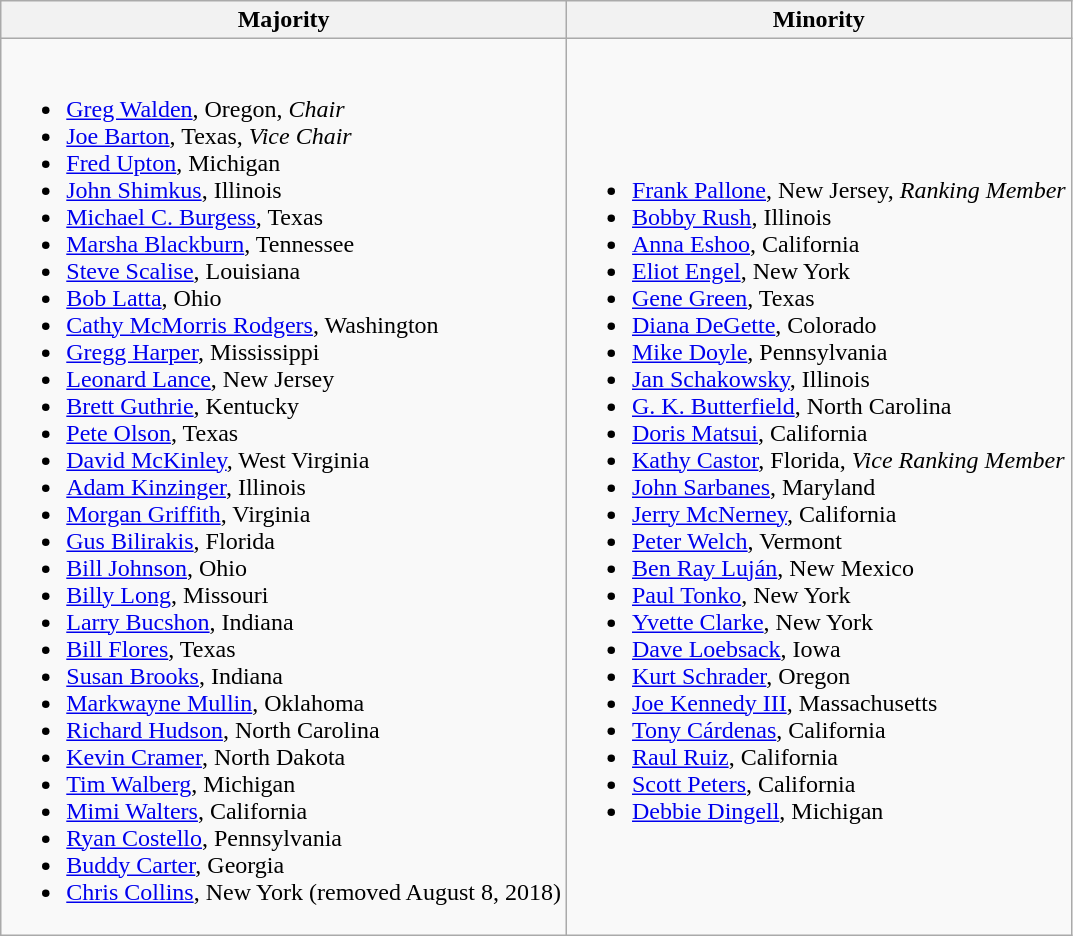<table class="wikitable">
<tr>
<th>Majority</th>
<th>Minority</th>
</tr>
<tr>
<td><br><ul><li><a href='#'>Greg Walden</a>, Oregon, <em>Chair</em></li><li><a href='#'>Joe Barton</a>, Texas, <em>Vice Chair</em></li><li><a href='#'>Fred Upton</a>, Michigan</li><li><a href='#'>John Shimkus</a>, Illinois</li><li><a href='#'>Michael C. Burgess</a>, Texas</li><li><a href='#'>Marsha Blackburn</a>, Tennessee</li><li><a href='#'>Steve Scalise</a>, Louisiana</li><li><a href='#'>Bob Latta</a>, Ohio</li><li><a href='#'>Cathy McMorris Rodgers</a>, Washington</li><li><a href='#'>Gregg Harper</a>, Mississippi</li><li><a href='#'>Leonard Lance</a>, New Jersey</li><li><a href='#'>Brett Guthrie</a>, Kentucky</li><li><a href='#'>Pete Olson</a>, Texas</li><li><a href='#'>David McKinley</a>, West Virginia</li><li><a href='#'>Adam Kinzinger</a>, Illinois</li><li><a href='#'>Morgan Griffith</a>, Virginia</li><li><a href='#'>Gus Bilirakis</a>, Florida</li><li><a href='#'>Bill Johnson</a>, Ohio</li><li><a href='#'>Billy Long</a>, Missouri</li><li><a href='#'>Larry Bucshon</a>, Indiana</li><li><a href='#'>Bill Flores</a>, Texas</li><li><a href='#'>Susan Brooks</a>, Indiana</li><li><a href='#'>Markwayne Mullin</a>, Oklahoma</li><li><a href='#'>Richard Hudson</a>, North Carolina</li><li><a href='#'>Kevin Cramer</a>, North Dakota</li><li><a href='#'>Tim Walberg</a>, Michigan</li><li><a href='#'>Mimi Walters</a>, California</li><li><a href='#'>Ryan Costello</a>, Pennsylvania</li><li><a href='#'>Buddy Carter</a>, Georgia</li><li><a href='#'>Chris Collins</a>, New York (removed August 8, 2018)</li></ul></td>
<td><br><ul><li><a href='#'>Frank Pallone</a>, New Jersey, <em>Ranking Member</em></li><li><a href='#'>Bobby Rush</a>, Illinois</li><li><a href='#'>Anna Eshoo</a>, California</li><li><a href='#'>Eliot Engel</a>, New York</li><li><a href='#'>Gene Green</a>,  Texas</li><li><a href='#'>Diana DeGette</a>, Colorado</li><li><a href='#'>Mike Doyle</a>, Pennsylvania</li><li><a href='#'>Jan Schakowsky</a>, Illinois</li><li><a href='#'>G. K. Butterfield</a>, North Carolina</li><li><a href='#'>Doris Matsui</a>, California</li><li><a href='#'>Kathy Castor</a>, Florida, <em>Vice Ranking Member</em></li><li><a href='#'>John Sarbanes</a>, Maryland</li><li><a href='#'>Jerry McNerney</a>, California</li><li><a href='#'>Peter Welch</a>, Vermont</li><li><a href='#'>Ben Ray Luján</a>, New Mexico</li><li><a href='#'>Paul Tonko</a>, New York</li><li><a href='#'>Yvette Clarke</a>, New York</li><li><a href='#'>Dave Loebsack</a>, Iowa</li><li><a href='#'>Kurt Schrader</a>, Oregon</li><li><a href='#'>Joe Kennedy III</a>, Massachusetts</li><li><a href='#'>Tony Cárdenas</a>, California</li><li><a href='#'>Raul Ruiz</a>, California</li><li><a href='#'>Scott Peters</a>, California</li><li><a href='#'>Debbie Dingell</a>, Michigan</li></ul></td>
</tr>
</table>
